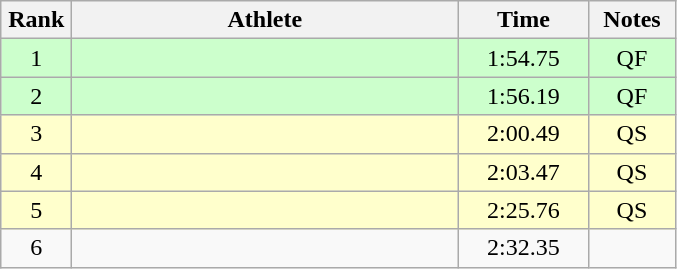<table class=wikitable style="text-align:center">
<tr>
<th width=40>Rank</th>
<th width=250>Athlete</th>
<th width=80>Time</th>
<th width=50>Notes</th>
</tr>
<tr bgcolor="ccffcc">
<td>1</td>
<td align=left></td>
<td>1:54.75</td>
<td>QF</td>
</tr>
<tr bgcolor="ccffcc">
<td>2</td>
<td align=left></td>
<td>1:56.19</td>
<td>QF</td>
</tr>
<tr bgcolor="#ffffcc">
<td>3</td>
<td align=left></td>
<td>2:00.49</td>
<td>QS</td>
</tr>
<tr bgcolor="#ffffcc">
<td>4</td>
<td align=left></td>
<td>2:03.47</td>
<td>QS</td>
</tr>
<tr bgcolor="#ffffcc">
<td>5</td>
<td align=left></td>
<td>2:25.76</td>
<td>QS</td>
</tr>
<tr>
<td>6</td>
<td align=left></td>
<td>2:32.35</td>
<td></td>
</tr>
</table>
